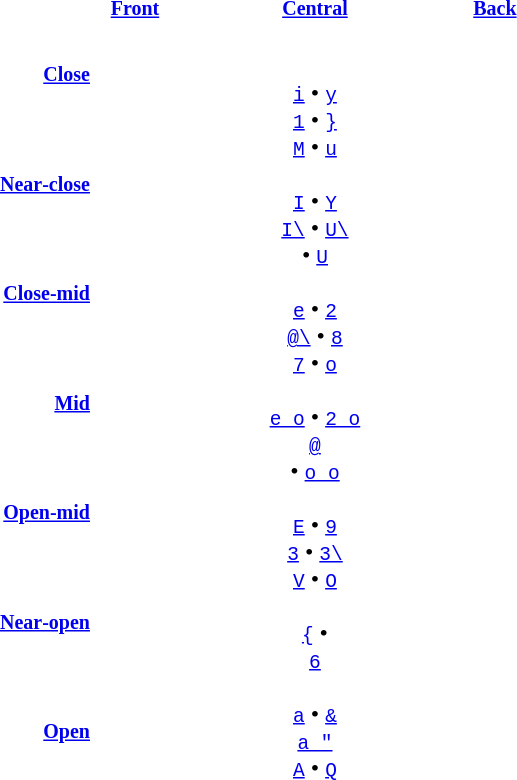<table class="nounderlines" cellspacing="0px" cellpadding=0 style="text-align:center; background:transparent;">
<tr style="text-align:center; font-size:smaller;">
<td></td>
<td style="width:60px;"><strong><a href='#'>Front</a></strong></td>
<td style="width:180px;"><strong><a href='#'>Central</a></strong></td>
<td style="width:60px;"><strong><a href='#'>Back</a></strong></td>
</tr>
<tr>
<td style="height:30px; font-size:smaller; text-align:right;"><strong><a href='#'>Close</a></strong></td>
<td style="height:210px;" colspan=5 rowspan=7><div><div><br><table style="position:relative; width:300px; height:210px; text-align:center; background:transparent;">
<tr>
<td style="width:300px; height:210px; text-align:center; background:transparent;"><br>
<div>
<a href='#'><code>i</code></a> • <a href='#'><code>y</code></a></div>
<div>
<a href='#'><code>1</code></a> • <a href='#'><code>}</code></a></div>
<div>
<a href='#'><code>M</code></a> • <a href='#'><code>u</code></a></div><br>
<div>
<a href='#'><code>I</code></a> • <a href='#'><code>Y</code></a></div>
<div>
<a href='#'><code>I\</code></a> • <a href='#'><code>U\</code></a></div>
<div>• <a href='#'><code>U</code></a></div><br>
<div>
<a href='#'><code>e</code></a> • <a href='#'><code>2</code></a></div>
<div>
<a href='#'><code>@\</code></a> • <a href='#'><code>8</code></a></div>
<div>
<a href='#'><code>7</code></a> • <a href='#'><code>o</code></a></div><br>
<div>
<a href='#'><code>e_o</code></a> • <a href='#'><code>2_o</code></a></div>
<div>
<a href='#'><code>@</code></a></div>
<div>
• <a href='#'><code>o_o</code></a></div><br>
<div>
<a href='#'><code>E</code></a> • <a href='#'><code>9</code></a></div>
<div>
<a href='#'><code>3</code></a> • <a href='#'><code>3\</code></a></div>
<div>
<a href='#'><code>V</code></a> • <a href='#'><code>O</code></a></div><br>
<div>
<a href='#'><code>{</code></a> •</div>
<div>
<a href='#'><code>6</code></a></div><br>
<div>
<a href='#'><code>a</code></a> • <a href='#'><code>&</code></a></div>
<div>
<a href='#'><code>a_"</code></a></div>
<div>
<a href='#'><code>A</code></a> • <a href='#'><code>Q</code></a></div></td>
</tr>
</table>
</div></div></td>
</tr>
<tr>
<td style="height:30px; font-size:smaller; text-align:right;"><strong><a href='#'>Near‑close</a></strong></td>
</tr>
<tr>
<td style="height:30px; font-size:smaller; text-align:right;"><strong><a href='#'>Close‑mid</a></strong></td>
</tr>
<tr>
<td style="height:30px; font-size:smaller; text-align:right;"><strong><a href='#'>Mid</a></strong></td>
</tr>
<tr>
<td style="height:30px; font-size:smaller; text-align:right;"><strong><a href='#'>Open‑mid</a></strong></td>
</tr>
<tr>
<td style="height:30px; font-size:smaller; text-align:right;"><strong><a href='#'>Near‑open</a></strong></td>
</tr>
<tr>
<td style="height:30px; font-size:smaller; text-align:right;"><strong><a href='#'>Open</a></strong></td>
</tr>
</table>
